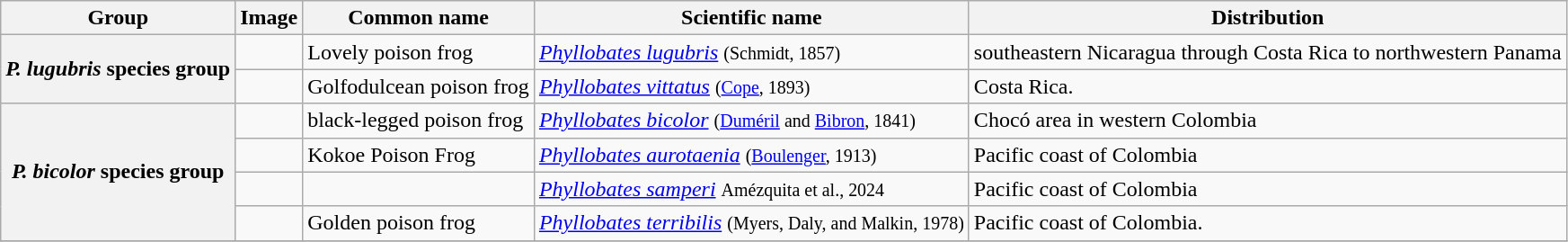<table class="wikitable sortable collapsible">
<tr>
<th>Group</th>
<th>Image</th>
<th>Common name</th>
<th>Scientific name</th>
<th>Distribution</th>
</tr>
<tr>
<th rowspan="2" style="text-align:center;"><em>P. lugubris</em> species group</th>
<td></td>
<td>Lovely poison frog</td>
<td><em><a href='#'>Phyllobates lugubris</a></em> <small>(Schmidt, 1857)</small></td>
<td>southeastern Nicaragua through Costa Rica to northwestern Panama</td>
</tr>
<tr>
<td></td>
<td>Golfodulcean poison frog</td>
<td><em><a href='#'>Phyllobates vittatus</a></em> <small>(<a href='#'>Cope</a>, 1893)</small></td>
<td>Costa Rica.</td>
</tr>
<tr>
<th rowspan="4" style="text-align:center;"><em>P. bicolor</em> species group</th>
<td></td>
<td>black-legged poison frog</td>
<td><em><a href='#'>Phyllobates bicolor</a></em> <small>(<a href='#'>Duméril</a> and <a href='#'>Bibron</a>, 1841)</small></td>
<td>Chocó area in western Colombia</td>
</tr>
<tr>
<td></td>
<td>Kokoe Poison Frog</td>
<td><em><a href='#'>Phyllobates aurotaenia</a></em> <small>(<a href='#'>Boulenger</a>, 1913)</small></td>
<td>Pacific coast of Colombia</td>
</tr>
<tr>
<td></td>
<td></td>
<td><em><a href='#'>Phyllobates samperi</a></em> <small>Amézquita et al., 2024</small></td>
<td>Pacific coast of Colombia</td>
</tr>
<tr>
<td></td>
<td>Golden poison frog</td>
<td><em><a href='#'>Phyllobates terribilis</a></em> <small>(Myers, Daly, and Malkin, 1978)</small></td>
<td>Pacific coast of Colombia.</td>
</tr>
<tr>
</tr>
</table>
